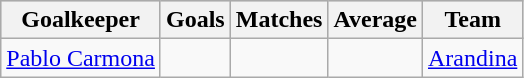<table class="wikitable sortable" class="wikitable">
<tr style="background:#ccc; text-align:center;">
<th>Goalkeeper</th>
<th>Goals</th>
<th>Matches</th>
<th>Average</th>
<th>Team</th>
</tr>
<tr>
<td> <a href='#'>Pablo Carmona</a></td>
<td></td>
<td></td>
<td></td>
<td><a href='#'>Arandina</a></td>
</tr>
</table>
